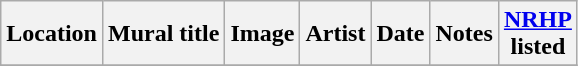<table class="wikitable sortable">
<tr>
<th>Location</th>
<th>Mural title</th>
<th>Image</th>
<th>Artist</th>
<th>Date</th>
<th>Notes</th>
<th><a href='#'>NRHP</a><br>listed</th>
</tr>
<tr>
</tr>
</table>
